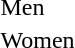<table>
<tr>
<td>Men</td>
<td></td>
<td></td>
<td></td>
</tr>
<tr>
<td>Women</td>
<td></td>
<td></td>
<td></td>
</tr>
</table>
